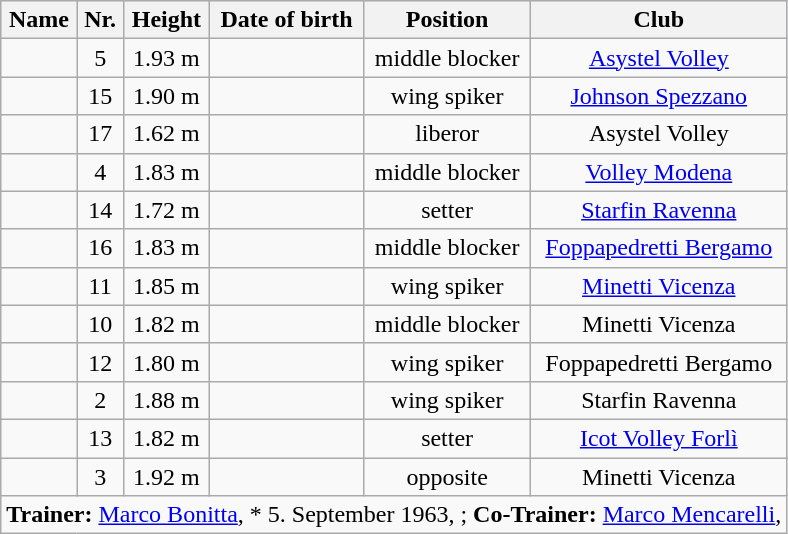<table class="wikitable sortable" style="margin-bottom:0">
<tr style="text-align:center; background:lavender;">
<th>Name</th>
<th>Nr.</th>
<th>Height</th>
<th>Date of birth</th>
<th>Position</th>
<th>Club</th>
</tr>
<tr style="text-align:center;">
<td align="left"></td>
<td>5</td>
<td>1.93 m</td>
<td></td>
<td>middle blocker</td>
<td><a href='#'>Asystel Volley</a></td>
</tr>
<tr style="text-align:center;">
<td align="left"></td>
<td>15</td>
<td>1.90 m</td>
<td></td>
<td>wing spiker</td>
<td><a href='#'>Johnson Spezzano</a></td>
</tr>
<tr style="text-align:center;">
<td align="left"></td>
<td>17</td>
<td>1.62 m</td>
<td></td>
<td>liberor</td>
<td>Asystel Volley</td>
</tr>
<tr style="text-align:center;">
<td align="left"></td>
<td>4</td>
<td>1.83 m</td>
<td></td>
<td>middle blocker</td>
<td><a href='#'>Volley Modena</a></td>
</tr>
<tr style="text-align:center;">
<td align="left"></td>
<td>14</td>
<td>1.72 m</td>
<td></td>
<td>setter</td>
<td><a href='#'>Starfin Ravenna</a></td>
</tr>
<tr style="text-align:center;">
<td align="left"></td>
<td>16</td>
<td>1.83 m</td>
<td></td>
<td>middle blocker</td>
<td><a href='#'>Foppapedretti Bergamo</a></td>
</tr>
<tr style="text-align:center;">
<td align="left"></td>
<td>11</td>
<td>1.85 m</td>
<td></td>
<td>wing spiker</td>
<td><a href='#'>Minetti Vicenza</a></td>
</tr>
<tr style="text-align:center;">
<td align="left"></td>
<td>10</td>
<td>1.82 m</td>
<td></td>
<td>middle blocker</td>
<td>Minetti Vicenza</td>
</tr>
<tr style="text-align:center;">
<td align="left"></td>
<td>12</td>
<td>1.80 m</td>
<td></td>
<td>wing spiker</td>
<td>Foppapedretti Bergamo</td>
</tr>
<tr style="text-align:center;">
<td align="left"></td>
<td>2</td>
<td>1.88 m</td>
<td></td>
<td>wing spiker</td>
<td>Starfin Ravenna</td>
</tr>
<tr style="text-align:center;">
<td align="left"></td>
<td>13</td>
<td>1.82 m</td>
<td></td>
<td>setter</td>
<td><a href='#'>Icot Volley Forlì</a></td>
</tr>
<tr style="text-align:center;">
<td align="left"></td>
<td>3</td>
<td>1.92 m</td>
<td></td>
<td>opposite</td>
<td>Minetti Vicenza</td>
</tr>
<tr class="sortbottom">
<td colspan="6"><strong>Trainer:</strong> <a href='#'>Marco Bonitta</a>, * 5. September 1963, ; <strong>Co-Trainer:</strong> <a href='#'>Marco Mencarelli</a>, </td>
</tr>
</table>
